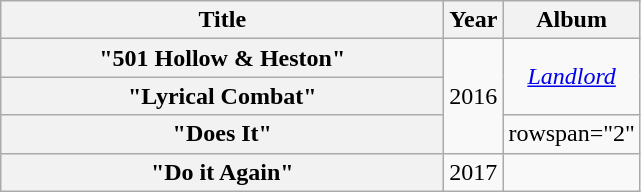<table class="wikitable plainrowheaders" style="text-align:center;">
<tr>
<th scope="col" style="width:18em;">Title</th>
<th scope="col">Year</th>
<th scope="col">Album</th>
</tr>
<tr>
<th scope="row">"501 Hollow & Heston"<br></th>
<td rowspan="3">2016</td>
<td rowspan="2"><em><a href='#'>Landlord</a></em></td>
</tr>
<tr>
<th scope="row">"Lyrical Combat"<br></th>
</tr>
<tr>
<th scope="row">"Does It"<br></th>
<td>rowspan="2" </td>
</tr>
<tr>
<th scope="row">"Do it Again"<br></th>
<td>2017</td>
</tr>
</table>
